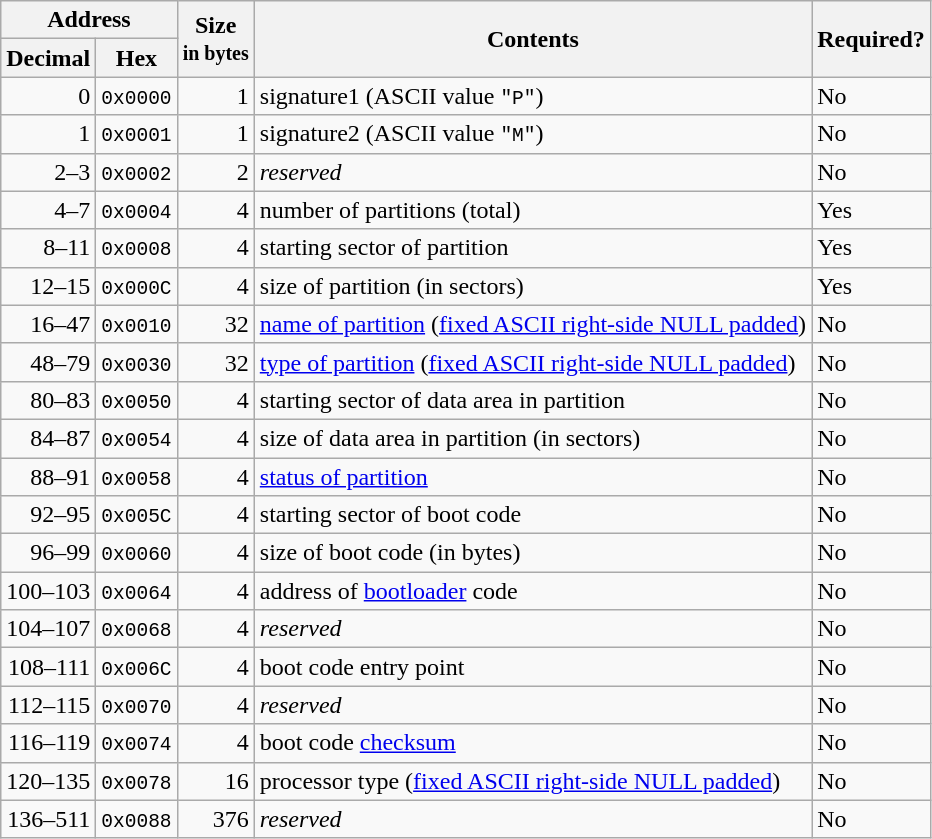<table class="wikitable">
<tr>
<th colspan="2">Address</th>
<th rowspan="2">Size<br><small>in bytes</small></th>
<th rowspan="2">Contents</th>
<th rowspan="2">Required?</th>
</tr>
<tr>
<th>Decimal</th>
<th>Hex</th>
</tr>
<tr>
<td style="text-align:right">0</td>
<td style="text-align:right"><code>0x0000</code></td>
<td style="text-align:right">1</td>
<td>signature1 (ASCII value <code>"P"</code>)</td>
<td>No</td>
</tr>
<tr>
<td style="text-align:right">1</td>
<td style="text-align:right"><code>0x0001</code></td>
<td style="text-align:right">1</td>
<td>signature2 (ASCII value <code>"M"</code>)</td>
<td>No</td>
</tr>
<tr>
<td style="text-align:right">2–3</td>
<td style="text-align:right"><code>0x0002</code></td>
<td style="text-align:right">2</td>
<td><em>reserved</em></td>
<td>No</td>
</tr>
<tr>
<td style="text-align:right">4–7</td>
<td style="text-align:right"><code>0x0004</code></td>
<td style="text-align:right">4</td>
<td>number of partitions (total)</td>
<td>Yes</td>
</tr>
<tr>
<td style="text-align:right">8–11</td>
<td style="text-align:right"><code>0x0008</code></td>
<td style="text-align:right">4</td>
<td>starting sector of partition</td>
<td>Yes</td>
</tr>
<tr>
<td style="text-align:right">12–15</td>
<td style="text-align:right"><code>0x000C</code></td>
<td style="text-align:right">4</td>
<td>size of partition (in sectors)</td>
<td>Yes</td>
</tr>
<tr>
<td style="text-align:right">16–47</td>
<td style="text-align:right"><code>0x0010</code></td>
<td style="text-align:right">32</td>
<td><a href='#'>name of partition</a> (<a href='#'>fixed ASCII right-side NULL padded</a>)</td>
<td>No</td>
</tr>
<tr>
<td style="text-align:right">48–79</td>
<td style="text-align:right"><code>0x0030</code></td>
<td style="text-align:right">32</td>
<td><a href='#'>type of partition</a> (<a href='#'>fixed ASCII right-side NULL padded</a>)</td>
<td>No</td>
</tr>
<tr>
<td style="text-align:right">80–83</td>
<td style="text-align:right"><code>0x0050</code></td>
<td style="text-align:right">4</td>
<td>starting sector of data area in partition</td>
<td>No</td>
</tr>
<tr>
<td style="text-align:right">84–87</td>
<td style="text-align:right"><code>0x0054</code></td>
<td style="text-align:right">4</td>
<td>size of data area in partition (in sectors)</td>
<td>No</td>
</tr>
<tr>
<td style="text-align:right">88–91</td>
<td style="text-align:right"><code>0x0058</code></td>
<td style="text-align:right">4</td>
<td><a href='#'>status of partition</a></td>
<td>No</td>
</tr>
<tr>
<td style="text-align:right">92–95</td>
<td style="text-align:right"><code>0x005C</code></td>
<td style="text-align:right">4</td>
<td>starting sector of boot code</td>
<td>No</td>
</tr>
<tr>
<td style="text-align:right">96–99</td>
<td style="text-align:right"><code>0x0060</code></td>
<td style="text-align:right">4</td>
<td>size of boot code (in bytes)</td>
<td>No</td>
</tr>
<tr>
<td style="text-align:right">100–103</td>
<td style="text-align:right"><code>0x0064</code></td>
<td style="text-align:right">4</td>
<td>address of <a href='#'>bootloader</a> code</td>
<td>No</td>
</tr>
<tr>
<td style="text-align:right">104–107</td>
<td style="text-align:right"><code>0x0068</code></td>
<td style="text-align:right">4</td>
<td><em>reserved</em></td>
<td>No</td>
</tr>
<tr>
<td style="text-align:right">108–111</td>
<td style="text-align:right"><code>0x006C</code></td>
<td style="text-align:right">4</td>
<td>boot code entry point</td>
<td>No</td>
</tr>
<tr>
<td style="text-align:right">112–115</td>
<td style="text-align:right"><code>0x0070</code></td>
<td style="text-align:right">4</td>
<td><em>reserved</em></td>
<td>No</td>
</tr>
<tr>
<td style="text-align:right">116–119</td>
<td style="text-align:right"><code>0x0074</code></td>
<td style="text-align:right">4</td>
<td>boot code <a href='#'>checksum</a></td>
<td>No</td>
</tr>
<tr>
<td style="text-align:right">120–135</td>
<td style="text-align:right"><code>0x0078</code></td>
<td style="text-align:right">16</td>
<td>processor type (<a href='#'>fixed ASCII right-side NULL padded</a>)</td>
<td>No</td>
</tr>
<tr>
<td style="text-align:right">136–511</td>
<td style="text-align:right"><code>0x0088</code></td>
<td style="text-align:right">376</td>
<td><em>reserved</em></td>
<td>No</td>
</tr>
</table>
